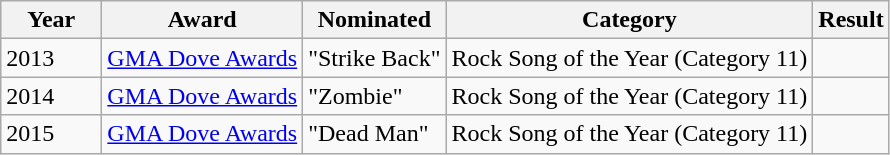<table class="wikitable">
<tr>
<th style="width:60px;">Year</th>
<th>Award</th>
<th>Nominated</th>
<th>Category</th>
<th>Result</th>
</tr>
<tr>
<td>2013</td>
<td><a href='#'>GMA Dove Awards</a></td>
<td>"Strike Back"</td>
<td>Rock Song of the Year (Category 11)</td>
<td></td>
</tr>
<tr>
<td>2014</td>
<td><a href='#'>GMA Dove Awards</a></td>
<td>"Zombie"</td>
<td>Rock Song of the Year (Category 11)</td>
<td></td>
</tr>
<tr>
<td>2015</td>
<td><a href='#'>GMA Dove Awards</a></td>
<td>"Dead Man"</td>
<td>Rock Song of the Year (Category 11)</td>
<td></td>
</tr>
</table>
